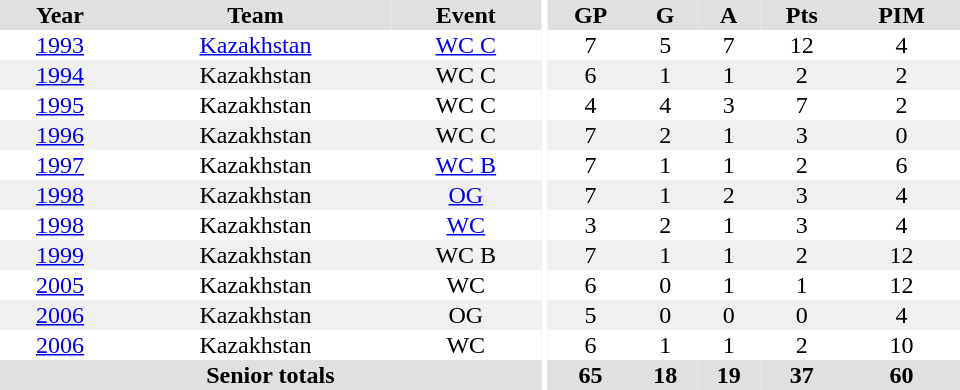<table border="0" cellpadding="1" cellspacing="0" style="text-align:center; width:40em">
<tr bgcolor="#e0e0e0">
<th>Year</th>
<th>Team</th>
<th>Event</th>
<th rowspan="99" bgcolor="#ffffff"></th>
<th>GP</th>
<th>G</th>
<th>A</th>
<th>Pts</th>
<th>PIM</th>
</tr>
<tr>
<td><a href='#'>1993</a></td>
<td><a href='#'>Kazakhstan</a></td>
<td><a href='#'>WC C</a></td>
<td>7</td>
<td>5</td>
<td>7</td>
<td>12</td>
<td>4</td>
</tr>
<tr bgcolor="#f0f0f0">
<td><a href='#'>1994</a></td>
<td>Kazakhstan</td>
<td>WC C</td>
<td>6</td>
<td>1</td>
<td>1</td>
<td>2</td>
<td>2</td>
</tr>
<tr>
<td><a href='#'>1995</a></td>
<td>Kazakhstan</td>
<td>WC C</td>
<td>4</td>
<td>4</td>
<td>3</td>
<td>7</td>
<td>2</td>
</tr>
<tr bgcolor="#f0f0f0">
<td><a href='#'>1996</a></td>
<td>Kazakhstan</td>
<td>WC C</td>
<td>7</td>
<td>2</td>
<td>1</td>
<td>3</td>
<td>0</td>
</tr>
<tr>
<td><a href='#'>1997</a></td>
<td>Kazakhstan</td>
<td><a href='#'>WC B</a></td>
<td>7</td>
<td>1</td>
<td>1</td>
<td>2</td>
<td>6</td>
</tr>
<tr bgcolor="#f0f0f0">
<td><a href='#'>1998</a></td>
<td>Kazakhstan</td>
<td><a href='#'>OG</a></td>
<td>7</td>
<td>1</td>
<td>2</td>
<td>3</td>
<td>4</td>
</tr>
<tr>
<td><a href='#'>1998</a></td>
<td>Kazakhstan</td>
<td><a href='#'>WC</a></td>
<td>3</td>
<td>2</td>
<td>1</td>
<td>3</td>
<td>4</td>
</tr>
<tr bgcolor="#f0f0f0">
<td><a href='#'>1999</a></td>
<td>Kazakhstan</td>
<td>WC B</td>
<td>7</td>
<td>1</td>
<td>1</td>
<td>2</td>
<td>12</td>
</tr>
<tr>
<td><a href='#'>2005</a></td>
<td>Kazakhstan</td>
<td>WC</td>
<td>6</td>
<td>0</td>
<td>1</td>
<td>1</td>
<td>12</td>
</tr>
<tr bgcolor="#f0f0f0">
<td><a href='#'>2006</a></td>
<td>Kazakhstan</td>
<td>OG</td>
<td>5</td>
<td>0</td>
<td>0</td>
<td>0</td>
<td>4</td>
</tr>
<tr>
<td><a href='#'>2006</a></td>
<td>Kazakhstan</td>
<td>WC</td>
<td>6</td>
<td>1</td>
<td>1</td>
<td>2</td>
<td>10</td>
</tr>
<tr bgcolor="#e0e0e0">
<th colspan="3">Senior totals</th>
<th>65</th>
<th>18</th>
<th>19</th>
<th>37</th>
<th>60</th>
</tr>
</table>
